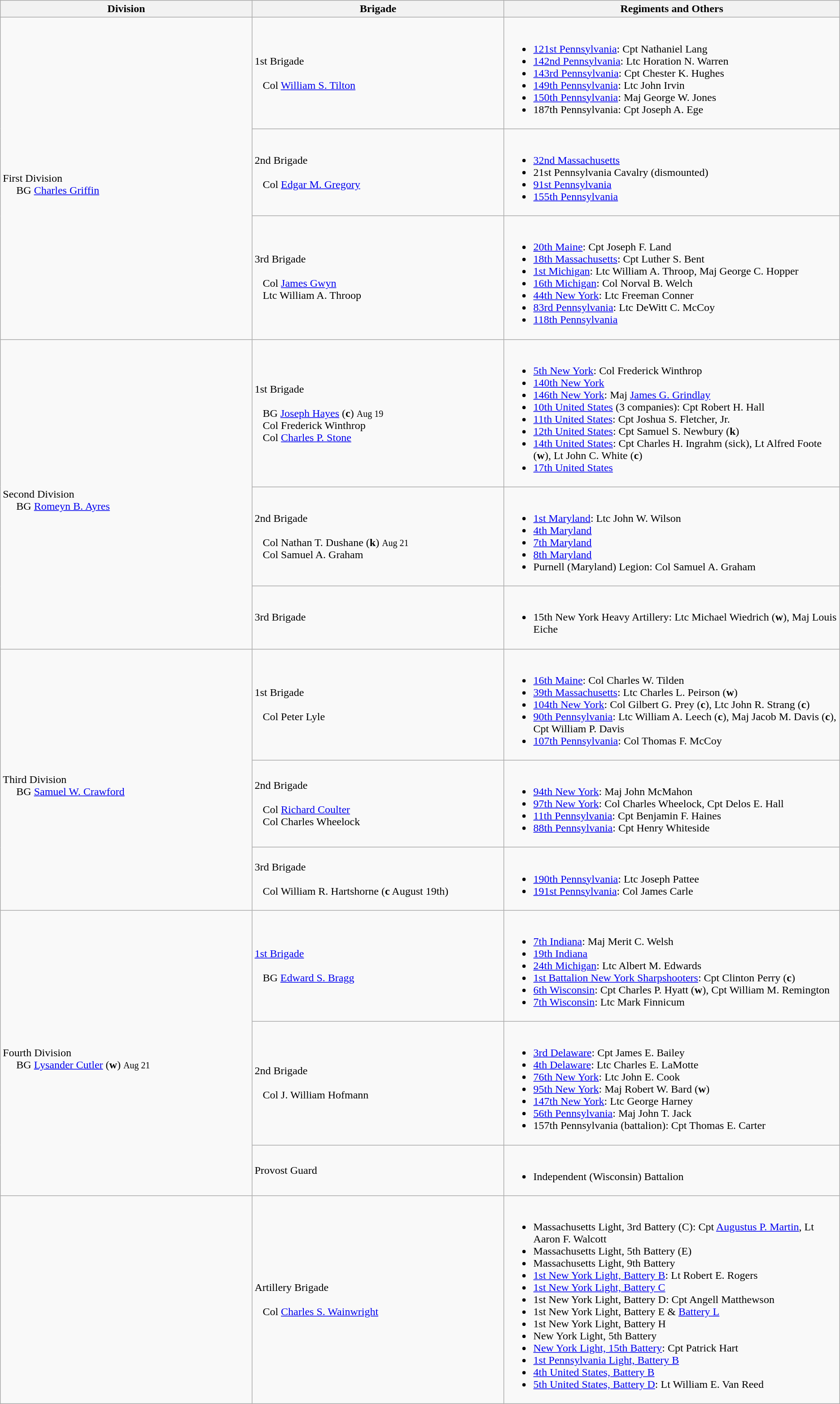<table class="wikitable">
<tr>
<th width=30%>Division</th>
<th width=30%>Brigade</th>
<th>Regiments and Others</th>
</tr>
<tr>
<td rowspan=3><br>First Division
<br>    
BG <a href='#'>Charles Griffin</a></td>
<td>1st Brigade<br><br>  
Col <a href='#'>William S. Tilton</a></td>
<td><br><ul><li><a href='#'>121st Pennsylvania</a>: Cpt Nathaniel Lang</li><li><a href='#'>142nd Pennsylvania</a>: Ltc Horation N. Warren</li><li><a href='#'>143rd Pennsylvania</a>: Cpt Chester K. Hughes</li><li><a href='#'>149th Pennsylvania</a>: Ltc John Irvin</li><li><a href='#'>150th Pennsylvania</a>: Maj George W. Jones</li><li>187th Pennsylvania: Cpt Joseph A. Ege</li></ul></td>
</tr>
<tr>
<td>2nd Brigade<br><br>  
Col <a href='#'>Edgar M. Gregory</a></td>
<td><br><ul><li><a href='#'>32nd Massachusetts</a></li><li>21st Pennsylvania Cavalry (dismounted)</li><li><a href='#'>91st Pennsylvania</a></li><li><a href='#'>155th Pennsylvania</a></li></ul></td>
</tr>
<tr>
<td>3rd Brigade<br><br>  
Col <a href='#'>James Gwyn</a>
<br>  
Ltc William A. Throop</td>
<td><br><ul><li><a href='#'>20th Maine</a>: Cpt Joseph F. Land</li><li><a href='#'>18th Massachusetts</a>: Cpt Luther S. Bent</li><li><a href='#'>1st Michigan</a>: Ltc William A. Throop, Maj George C. Hopper</li><li><a href='#'>16th Michigan</a>: Col Norval B. Welch</li><li><a href='#'>44th New York</a>: Ltc Freeman Conner</li><li><a href='#'>83rd Pennsylvania</a>: Ltc DeWitt C. McCoy</li><li><a href='#'>118th Pennsylvania</a></li></ul></td>
</tr>
<tr>
<td rowspan= 3><br>Second Division
<br>    
BG <a href='#'>Romeyn B. Ayres</a></td>
<td>1st Brigade<br><br>  
BG <a href='#'>Joseph Hayes</a> (<strong>c</strong>) <small>Aug 19</small>
<br>  
Col Frederick Winthrop
<br>  
Col <a href='#'>Charles P. Stone</a></td>
<td><br><ul><li><a href='#'>5th New York</a>: Col Frederick Winthrop</li><li><a href='#'>140th New York</a></li><li><a href='#'>146th New York</a>: Maj <a href='#'>James G. Grindlay</a></li><li><a href='#'>10th United States</a> (3 companies): Cpt Robert H. Hall</li><li><a href='#'>11th United States</a>: Cpt Joshua S. Fletcher, Jr.</li><li><a href='#'>12th United States</a>: Cpt Samuel S. Newbury (<strong>k</strong>)</li><li><a href='#'>14th United States</a>: Cpt Charles H. Ingrahm (sick), Lt Alfred Foote (<strong>w</strong>), Lt John C. White (<strong>c</strong>)</li><li><a href='#'>17th United States</a></li></ul></td>
</tr>
<tr>
<td>2nd Brigade<br><br>  
Col Nathan T. Dushane (<strong>k</strong>) <small>Aug 21</small>
<br>  
Col Samuel A. Graham</td>
<td><br><ul><li><a href='#'>1st Maryland</a>: Ltc John W. Wilson</li><li><a href='#'>4th Maryland</a></li><li><a href='#'>7th Maryland</a></li><li><a href='#'>8th Maryland</a></li><li>Purnell (Maryland) Legion: Col Samuel A. Graham</li></ul></td>
</tr>
<tr>
<td>3rd Brigade</td>
<td><br><ul><li>15th New York Heavy Artillery: Ltc Michael Wiedrich (<strong>w</strong>), Maj Louis Eiche</li></ul></td>
</tr>
<tr>
<td rowspan=3><br>Third Division
<br>    
BG <a href='#'>Samuel W. Crawford</a></td>
<td>1st Brigade<br><br>  
Col Peter Lyle</td>
<td><br><ul><li><a href='#'>16th Maine</a>: Col Charles W. Tilden</li><li><a href='#'>39th Massachusetts</a>: Ltc Charles L. Peirson (<strong>w</strong>)</li><li><a href='#'>104th New York</a>: Col Gilbert G. Prey (<strong>c</strong>), Ltc John R. Strang (<strong>c</strong>)</li><li><a href='#'>90th Pennsylvania</a>: Ltc William A. Leech (<strong>c</strong>), Maj Jacob M. Davis (<strong>c</strong>), Cpt William P. Davis</li><li><a href='#'>107th Pennsylvania</a>: Col Thomas F. McCoy</li></ul></td>
</tr>
<tr>
<td>2nd Brigade<br><br>  
Col <a href='#'>Richard Coulter</a>
<br>  
Col Charles Wheelock</td>
<td><br><ul><li><a href='#'>94th New York</a>: Maj John McMahon</li><li><a href='#'>97th New York</a>: Col Charles Wheelock, Cpt Delos E. Hall</li><li><a href='#'>11th Pennsylvania</a>: Cpt Benjamin F. Haines</li><li><a href='#'>88th Pennsylvania</a>: Cpt Henry Whiteside</li></ul></td>
</tr>
<tr>
<td>3rd Brigade<br><br>  
Col William R. Hartshorne (<strong>c</strong> August 19th)</td>
<td><br><ul><li><a href='#'>190th Pennsylvania</a>: Ltc Joseph Pattee</li><li><a href='#'>191st Pennsylvania</a>: Col James Carle</li></ul></td>
</tr>
<tr>
<td rowspan=3><br>Fourth Division
<br>    
BG <a href='#'>Lysander Cutler</a> (<strong>w</strong>) <small>Aug 21</small></td>
<td><a href='#'>1st Brigade</a><br><br>  
BG <a href='#'>Edward S. Bragg</a></td>
<td><br><ul><li><a href='#'>7th Indiana</a>: Maj Merit C. Welsh</li><li><a href='#'>19th Indiana</a></li><li><a href='#'>24th Michigan</a>: Ltc Albert M. Edwards</li><li><a href='#'>1st Battalion New York Sharpshooters</a>: Cpt Clinton Perry (<strong>c</strong>)</li><li><a href='#'>6th Wisconsin</a>: Cpt Charles P. Hyatt (<strong>w</strong>), Cpt William M. Remington</li><li><a href='#'>7th Wisconsin</a>: Ltc Mark Finnicum</li></ul></td>
</tr>
<tr>
<td>2nd Brigade<br><br>  
Col J. William Hofmann</td>
<td><br><ul><li><a href='#'>3rd Delaware</a>: Cpt  James E. Bailey</li><li><a href='#'>4th Delaware</a>: Ltc Charles E. LaMotte</li><li><a href='#'>76th New York</a>: Ltc John E. Cook</li><li><a href='#'>95th New York</a>: Maj Robert W. Bard (<strong>w</strong>)</li><li><a href='#'>147th New York</a>: Ltc George Harney</li><li><a href='#'>56th Pennsylvania</a>: Maj John T. Jack</li><li>157th Pennsylvania (battalion): Cpt Thomas E. Carter</li></ul></td>
</tr>
<tr>
<td>Provost Guard</td>
<td><br><ul><li>Independent (Wisconsin) Battalion</li></ul></td>
</tr>
<tr>
<td></td>
<td>Artillery Brigade<br><br>  
Col <a href='#'>Charles S. Wainwright</a></td>
<td><br><ul><li>Massachusetts Light, 3rd Battery (C): Cpt <a href='#'>Augustus P. Martin</a>, Lt Aaron F. Walcott</li><li>Massachusetts Light, 5th Battery (E)</li><li>Massachusetts Light, 9th Battery</li><li><a href='#'>1st New York Light, Battery B</a>: Lt Robert E. Rogers</li><li><a href='#'>1st New York Light, Battery C</a></li><li>1st New York Light, Battery D: Cpt Angell Matthewson</li><li>1st New York Light, Battery E & <a href='#'>Battery L</a></li><li>1st New York Light, Battery H</li><li>New York Light, 5th Battery</li><li><a href='#'>New York Light, 15th Battery</a>: Cpt Patrick Hart</li><li><a href='#'>1st Pennsylvania Light, Battery B</a></li><li><a href='#'>4th United States, Battery B</a></li><li><a href='#'>5th United States, Battery D</a>: Lt William E. Van Reed</li></ul></td>
</tr>
</table>
